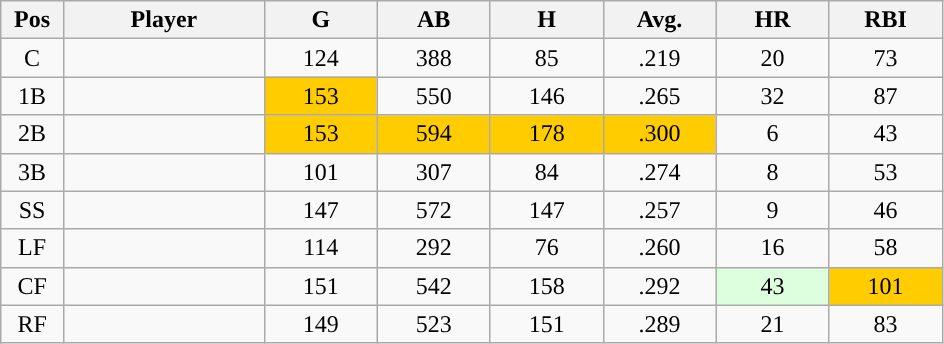<table class="wikitable sortable">
<tr>
<th bgcolor="#DDDDFF" width="5%">Pos</th>
<th bgcolor="#DDDDFF" width="16%">Player</th>
<th bgcolor="#DDDDFF" width="9%">G</th>
<th bgcolor="#DDDDFF" width="9%">AB</th>
<th bgcolor="#DDDDFF" width="9%">H</th>
<th bgcolor="#DDDDFF" width="9%">Avg.</th>
<th bgcolor="#DDDDFF" width="9%">HR</th>
<th bgcolor="#DDDDFF" width="9%">RBI</th>
</tr>
<tr align="center">
<td>C</td>
<td></td>
<td>124</td>
<td>388</td>
<td>85</td>
<td>.219</td>
<td>20</td>
<td>73</td>
</tr>
<tr align="center">
<td>1B</td>
<td></td>
<td style="background:#fc0;">153</td>
<td>550</td>
<td>146</td>
<td>.265</td>
<td>32</td>
<td>87</td>
</tr>
<tr align="center">
<td>2B</td>
<td></td>
<td style="background:#fc0;">153</td>
<td style="background:#fc0;">594</td>
<td style="background:#fc0;">178</td>
<td style="background:#fc0;">.300</td>
<td>6</td>
<td>43</td>
</tr>
<tr align="center">
<td>3B</td>
<td></td>
<td>101</td>
<td>307</td>
<td>84</td>
<td>.274</td>
<td>8</td>
<td>53</td>
</tr>
<tr align="center">
<td>SS</td>
<td></td>
<td>147</td>
<td>572</td>
<td>147</td>
<td>.257</td>
<td>9</td>
<td>46</td>
</tr>
<tr align="center">
<td>LF</td>
<td></td>
<td>114</td>
<td>292</td>
<td>76</td>
<td>.260</td>
<td>16</td>
<td>58</td>
</tr>
<tr align="center">
<td>CF</td>
<td></td>
<td>151</td>
<td>542</td>
<td>158</td>
<td>.292</td>
<td style="background:#DDFFDD;">43</td>
<td style="background:#fc0;">101</td>
</tr>
<tr align="center">
<td>RF</td>
<td></td>
<td>149</td>
<td>523</td>
<td>151</td>
<td>.289</td>
<td>21</td>
<td>83</td>
</tr>
</table>
